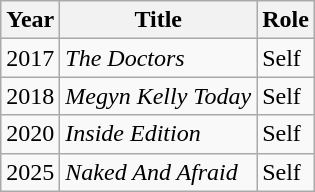<table class="wikitable">
<tr>
<th>Year</th>
<th>Title</th>
<th>Role</th>
</tr>
<tr>
<td>2017</td>
<td><em>The Doctors</em></td>
<td>Self</td>
</tr>
<tr>
<td>2018</td>
<td><em>Megyn Kelly Today</em></td>
<td>Self</td>
</tr>
<tr>
<td>2020</td>
<td><em>Inside Edition</em></td>
<td>Self</td>
</tr>
<tr>
<td>2025</td>
<td><em>Naked And Afraid</em></td>
<td>Self</td>
</tr>
</table>
